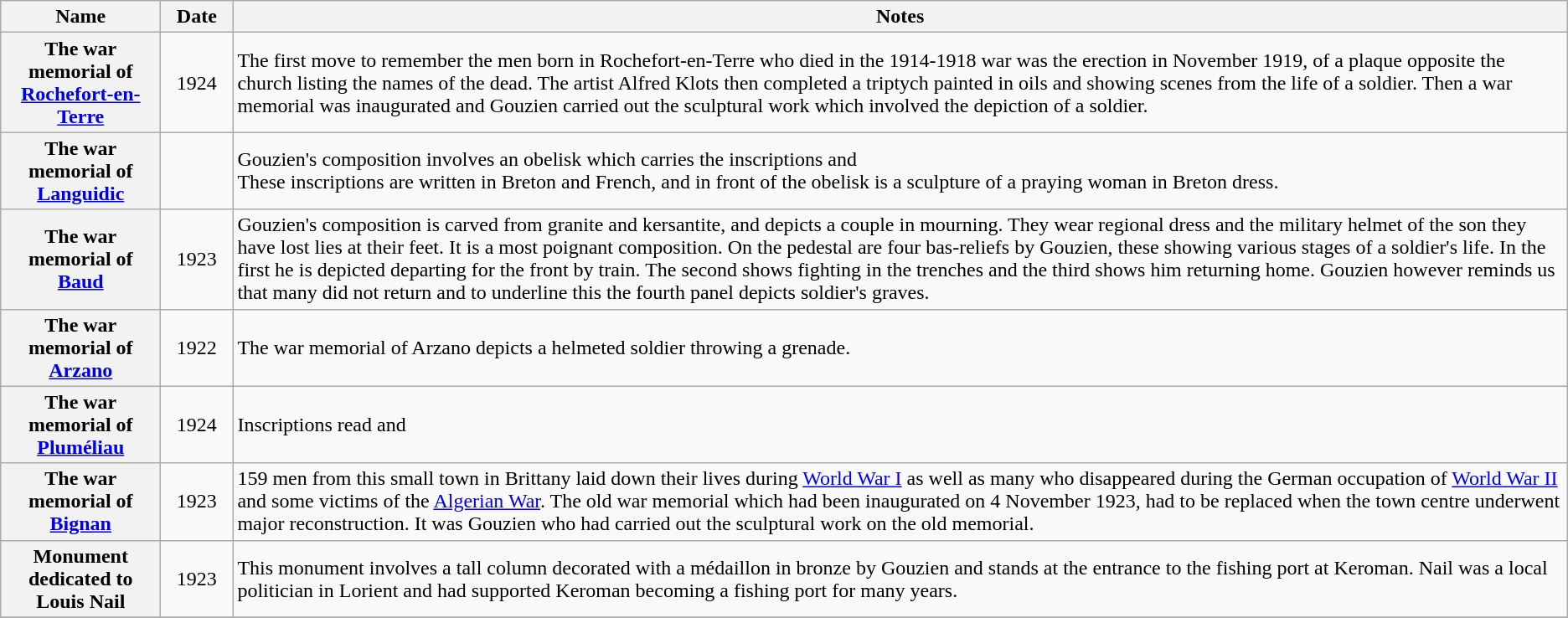<table class="wikitable sortable plainrowheaders">
<tr>
<th scope="col" style="width:120px">Name</th>
<th scope="col" style="width:50px">Date</th>
<th scope="col" class="unsortable">Notes</th>
</tr>
<tr>
<th scope="row">The war memorial of <a href='#'>Rochefort-en-Terre</a></th>
<td align="center">1924</td>
<td>The first move to remember the men born in Rochefort-en-Terre who died in the 1914-1918 war was the erection in November 1919, of a plaque opposite the church listing the names of the dead. The artist Alfred Klots then completed a triptych painted in oils and showing scenes from the life of a soldier.  Then a war memorial was inaugurated and Gouzien carried out the sculptural work which involved the depiction of a soldier.<br></td>
</tr>
<tr>
<th scope="row">The war memorial of <a href='#'>Languidic</a></th>
<td align="center"></td>
<td>Gouzien's composition involves an obelisk which carries the inscriptions  and <br>These inscriptions are written in Breton and French, and in front of the obelisk is a sculpture of a praying woman in Breton dress.</td>
</tr>
<tr>
<th scope="row">The war memorial of <a href='#'>Baud</a></th>
<td align="center">1923</td>
<td>Gouzien's composition is carved from granite and kersantite, and depicts a couple in mourning. They wear regional dress and the military helmet of the son they have lost lies at their feet. It is a most poignant composition. On the pedestal are four bas-reliefs by Gouzien, these showing various stages of a soldier's life. In the first he is depicted departing for the front by train. The second shows fighting in the trenches and the third shows him returning home. Gouzien however reminds us that many did not return and to underline this the fourth panel depicts soldier's graves.<br></td>
</tr>
<tr>
<th scope="row">The war memorial of <a href='#'>Arzano</a></th>
<td align="center">1922</td>
<td>The war memorial of Arzano depicts a helmeted soldier throwing a grenade.</td>
</tr>
<tr>
<th scope="row">The war memorial of <a href='#'>Pluméliau</a></th>
<td align="center">1924</td>
<td>Inscriptions read  and </td>
</tr>
<tr>
<th scope="row">The war memorial of <a href='#'>Bignan</a></th>
<td align="center">1923</td>
<td>159 men from this small town in Brittany laid down their lives during <a href='#'>World War I</a> as well as many who disappeared during the German occupation of <a href='#'>World War II</a> and some victims of the <a href='#'>Algerian War</a>.  The old war memorial which had been inaugurated on 4 November 1923, had to be replaced when the town centre underwent major reconstruction. It was Gouzien who had carried out the sculptural work on the old memorial.</td>
</tr>
<tr>
<th scope="row">Monument dedicated to Louis Nail</th>
<td align="center">1923</td>
<td>This monument involves a tall column decorated with a médaillon in bronze by Gouzien and stands at the entrance to the fishing port at Keroman. Nail was a local politician in Lorient and had supported Keroman becoming a fishing port for many years.</td>
</tr>
<tr>
</tr>
</table>
